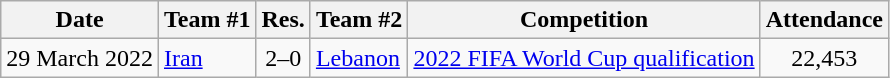<table class="wikitable" style="text-align: left;">
<tr>
<th>Date</th>
<th>Team #1</th>
<th>Res.</th>
<th>Team #2</th>
<th>Competition</th>
<th>Attendance</th>
</tr>
<tr>
<td>29 March 2022</td>
<td> <a href='#'>Iran</a></td>
<td style="text-align:center;">2–0</td>
<td> <a href='#'>Lebanon</a></td>
<td><a href='#'>2022 FIFA World Cup qualification</a></td>
<td style="text-align:center;">22,453</td>
</tr>
</table>
